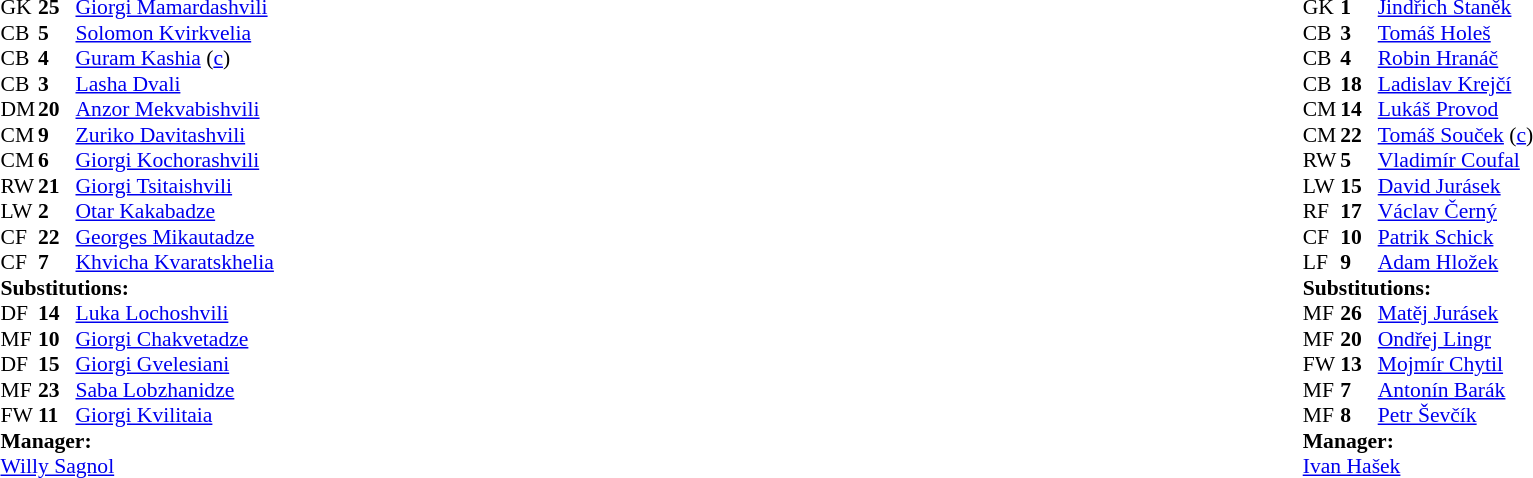<table width="100%">
<tr>
<td valign="top" width="40%"><br><table style="font-size:90%" cellspacing="0" cellpadding="0">
<tr>
<th width=25></th>
<th width=25></th>
</tr>
<tr>
<td>GK</td>
<td><strong>25</strong></td>
<td><a href='#'>Giorgi Mamardashvili</a></td>
</tr>
<tr>
<td>CB</td>
<td><strong>5</strong></td>
<td><a href='#'>Solomon Kvirkvelia</a></td>
<td></td>
<td></td>
</tr>
<tr>
<td>CB</td>
<td><strong>4</strong></td>
<td><a href='#'>Guram Kashia</a> (<a href='#'>c</a>)</td>
<td></td>
</tr>
<tr>
<td>CB</td>
<td><strong>3</strong></td>
<td><a href='#'>Lasha Dvali</a></td>
</tr>
<tr>
<td>DM</td>
<td><strong>20</strong></td>
<td><a href='#'>Anzor Mekvabishvili</a></td>
<td></td>
</tr>
<tr>
<td>CM</td>
<td><strong>9</strong></td>
<td><a href='#'>Zuriko Davitashvili</a></td>
<td></td>
<td></td>
</tr>
<tr>
<td>CM</td>
<td><strong>6</strong></td>
<td><a href='#'>Giorgi Kochorashvili</a></td>
<td></td>
</tr>
<tr>
<td>RW</td>
<td><strong>21</strong></td>
<td><a href='#'>Giorgi Tsitaishvili</a></td>
<td></td>
<td></td>
</tr>
<tr>
<td>LW</td>
<td><strong>2</strong></td>
<td><a href='#'>Otar Kakabadze</a></td>
</tr>
<tr>
<td>CF</td>
<td><strong>22</strong></td>
<td><a href='#'>Georges Mikautadze</a></td>
<td></td>
<td></td>
</tr>
<tr>
<td>CF</td>
<td><strong>7</strong></td>
<td><a href='#'>Khvicha Kvaratskhelia</a></td>
<td></td>
<td></td>
</tr>
<tr>
<td colspan=3><strong>Substitutions:</strong></td>
</tr>
<tr>
<td>DF</td>
<td><strong>14</strong></td>
<td><a href='#'>Luka Lochoshvili</a></td>
<td></td>
<td></td>
</tr>
<tr>
<td>MF</td>
<td><strong>10</strong></td>
<td><a href='#'>Giorgi Chakvetadze</a></td>
<td></td>
<td></td>
</tr>
<tr>
<td>DF</td>
<td><strong>15</strong></td>
<td><a href='#'>Giorgi Gvelesiani</a></td>
<td></td>
<td></td>
</tr>
<tr>
<td>MF</td>
<td><strong>23</strong></td>
<td><a href='#'>Saba Lobzhanidze</a></td>
<td></td>
<td></td>
</tr>
<tr>
<td>FW</td>
<td><strong>11</strong></td>
<td><a href='#'>Giorgi Kvilitaia</a></td>
<td></td>
<td></td>
</tr>
<tr>
<td colspan="3"><strong>Manager:</strong></td>
</tr>
<tr>
<td colspan="3"> <a href='#'>Willy Sagnol</a></td>
</tr>
</table>
</td>
<td valign="top"></td>
<td valign="top" width="50%"><br><table style="font-size:90%; margin:auto" cellspacing="0" cellpadding="0">
<tr>
<th width="25"></th>
<th width="25"></th>
</tr>
<tr>
<td>GK</td>
<td><strong>1</strong></td>
<td><a href='#'>Jindřich Staněk</a></td>
</tr>
<tr>
<td>CB</td>
<td><strong>3</strong></td>
<td><a href='#'>Tomáš Holeš</a></td>
<td></td>
</tr>
<tr>
<td>CB</td>
<td><strong>4</strong></td>
<td><a href='#'>Robin Hranáč</a></td>
</tr>
<tr>
<td>CB</td>
<td><strong>18</strong></td>
<td><a href='#'>Ladislav Krejčí</a></td>
</tr>
<tr>
<td>CM</td>
<td><strong>14</strong></td>
<td><a href='#'>Lukáš Provod</a></td>
<td></td>
<td></td>
</tr>
<tr>
<td>CM</td>
<td><strong>22</strong></td>
<td><a href='#'>Tomáš Souček</a> (<a href='#'>c</a>)</td>
<td></td>
</tr>
<tr>
<td>RW</td>
<td><strong>5</strong></td>
<td><a href='#'>Vladimír Coufal</a></td>
<td></td>
</tr>
<tr>
<td>LW</td>
<td><strong>15</strong></td>
<td><a href='#'>David Jurásek</a></td>
<td></td>
<td></td>
</tr>
<tr>
<td>RF</td>
<td><strong>17</strong></td>
<td><a href='#'>Václav Černý</a></td>
<td></td>
<td></td>
</tr>
<tr>
<td>CF</td>
<td><strong>10</strong></td>
<td><a href='#'>Patrik Schick</a></td>
<td></td>
<td></td>
</tr>
<tr>
<td>LF</td>
<td><strong>9</strong></td>
<td><a href='#'>Adam Hložek</a></td>
<td></td>
<td></td>
</tr>
<tr>
<td colspan=3><strong>Substitutions:</strong></td>
</tr>
<tr>
<td>MF</td>
<td><strong>26</strong></td>
<td><a href='#'>Matěj Jurásek</a></td>
<td></td>
<td></td>
</tr>
<tr>
<td>MF</td>
<td><strong>20</strong></td>
<td><a href='#'>Ondřej Lingr</a></td>
<td></td>
<td></td>
</tr>
<tr>
<td>FW</td>
<td><strong>13</strong></td>
<td><a href='#'>Mojmír Chytil</a></td>
<td></td>
<td></td>
</tr>
<tr>
<td>MF</td>
<td><strong>7</strong></td>
<td><a href='#'>Antonín Barák</a></td>
<td></td>
<td></td>
</tr>
<tr>
<td>MF</td>
<td><strong>8</strong></td>
<td><a href='#'>Petr Ševčík</a></td>
<td></td>
<td></td>
</tr>
<tr>
<td colspan="3"><strong>Manager:</strong></td>
</tr>
<tr>
<td colspan="3"><a href='#'>Ivan Hašek</a></td>
</tr>
</table>
</td>
</tr>
</table>
